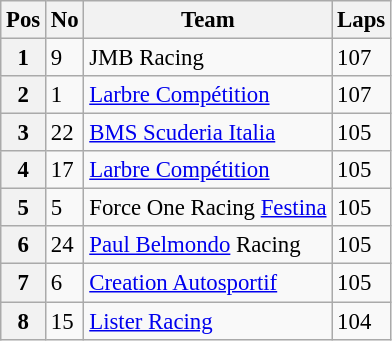<table class="wikitable" style="font-size: 95%;">
<tr>
<th>Pos</th>
<th>No</th>
<th>Team</th>
<th>Laps</th>
</tr>
<tr>
<th>1</th>
<td>9</td>
<td> JMB Racing</td>
<td>107</td>
</tr>
<tr>
<th>2</th>
<td>1</td>
<td> <a href='#'>Larbre Compétition</a></td>
<td>107</td>
</tr>
<tr>
<th>3</th>
<td>22</td>
<td> <a href='#'>BMS Scuderia Italia</a></td>
<td>105</td>
</tr>
<tr>
<th>4</th>
<td>17</td>
<td> <a href='#'>Larbre Compétition</a></td>
<td>105</td>
</tr>
<tr>
<th>5</th>
<td>5</td>
<td> Force One Racing <a href='#'>Festina</a></td>
<td>105</td>
</tr>
<tr>
<th>6</th>
<td>24</td>
<td> <a href='#'>Paul Belmondo</a> Racing</td>
<td>105</td>
</tr>
<tr>
<th>7</th>
<td>6</td>
<td> <a href='#'>Creation Autosportif</a></td>
<td>105</td>
</tr>
<tr>
<th>8</th>
<td>15</td>
<td> <a href='#'>Lister Racing</a></td>
<td>104</td>
</tr>
</table>
